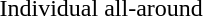<table>
<tr>
<td>Individual all-around</td>
<td></td>
<td></td>
<td></td>
</tr>
</table>
